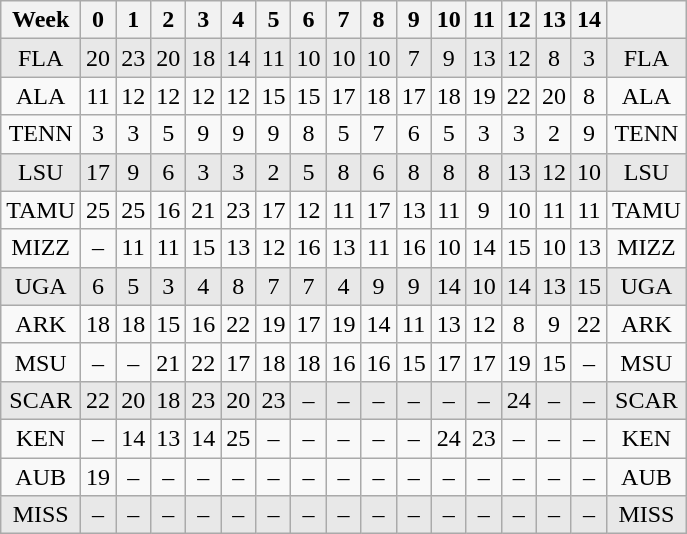<table class="wikitable sortable" style="text-align:center">
<tr>
<th>Week</th>
<th>0</th>
<th>1</th>
<th>2</th>
<th>3</th>
<th>4</th>
<th>5</th>
<th>6</th>
<th>7</th>
<th>8</th>
<th>9</th>
<th>10</th>
<th>11</th>
<th>12</th>
<th>13</th>
<th>14</th>
<th class=unsortable></th>
</tr>
<tr style="background-color:#E8E8E8">
<td>FLA</td>
<td>20</td>
<td>23</td>
<td>20</td>
<td>18</td>
<td>14</td>
<td>11</td>
<td>10</td>
<td>10</td>
<td>10</td>
<td>7</td>
<td>9</td>
<td>13</td>
<td>12</td>
<td>8</td>
<td>3</td>
<td>FLA</td>
</tr>
<tr>
<td>ALA</td>
<td>11</td>
<td>12</td>
<td>12</td>
<td>12</td>
<td>12</td>
<td>15</td>
<td>15</td>
<td>17</td>
<td>18</td>
<td>17</td>
<td>18</td>
<td>19</td>
<td>22</td>
<td>20</td>
<td>8</td>
<td>ALA</td>
</tr>
<tr>
<td>TENN</td>
<td>3</td>
<td>3</td>
<td>5</td>
<td>9</td>
<td>9</td>
<td>9</td>
<td>8</td>
<td>5</td>
<td>7</td>
<td>6</td>
<td>5</td>
<td>3</td>
<td>3</td>
<td>2</td>
<td>9</td>
<td>TENN</td>
</tr>
<tr style="background-color:#E8E8E8">
<td>LSU</td>
<td>17</td>
<td>9</td>
<td>6</td>
<td>3</td>
<td>3</td>
<td>2</td>
<td>5</td>
<td>8</td>
<td>6</td>
<td>8</td>
<td>8</td>
<td>8</td>
<td>13</td>
<td>12</td>
<td>10</td>
<td>LSU</td>
</tr>
<tr>
<td data-sort-value=TEX>TAMU</td>
<td>25</td>
<td>25</td>
<td>16</td>
<td>21</td>
<td>23</td>
<td>17</td>
<td>12</td>
<td>11</td>
<td>17</td>
<td>13</td>
<td>11</td>
<td>9</td>
<td>10</td>
<td>11</td>
<td>11</td>
<td>TAMU</td>
</tr>
<tr>
<td data-sort-value=MO>MIZZ</td>
<td data-sort-value=26>–</td>
<td>11</td>
<td>11</td>
<td>15</td>
<td>13</td>
<td>12</td>
<td>16</td>
<td>13</td>
<td>11</td>
<td>16</td>
<td>10</td>
<td>14</td>
<td>15</td>
<td>10</td>
<td>13</td>
<td>MIZZ</td>
</tr>
<tr style="background-color:#E8E8E8">
<td data-sort-value=G>UGA</td>
<td>6</td>
<td>5</td>
<td>3</td>
<td>4</td>
<td>8</td>
<td>7</td>
<td>7</td>
<td>4</td>
<td>9</td>
<td>9</td>
<td>14</td>
<td>10</td>
<td>14</td>
<td>13</td>
<td>15</td>
<td>UGA</td>
</tr>
<tr>
<td>ARK</td>
<td>18</td>
<td>18</td>
<td>15</td>
<td>16</td>
<td>22</td>
<td>19</td>
<td>17</td>
<td>19</td>
<td>14</td>
<td>11</td>
<td>13</td>
<td>12</td>
<td>8</td>
<td>9</td>
<td>22</td>
<td>ARK</td>
</tr>
<tr>
<td>MSU</td>
<td data-sort-value=27>–</td>
<td data-sort-value=27>–</td>
<td>21</td>
<td>22</td>
<td>17</td>
<td>18</td>
<td>18</td>
<td>16</td>
<td>16</td>
<td>15</td>
<td>17</td>
<td>17</td>
<td>19</td>
<td>15</td>
<td data-sort-value=27>–</td>
<td>MSU</td>
</tr>
<tr style="background-color:#E8E8E8">
<td>SCAR</td>
<td>22</td>
<td>20</td>
<td>18</td>
<td>23</td>
<td>20</td>
<td>23</td>
<td data-sort-value=28>–</td>
<td data-sort-value=28>–</td>
<td data-sort-value=28>–</td>
<td data-sort-value=28>–</td>
<td data-sort-value=28>–</td>
<td data-sort-value=28>–</td>
<td>24</td>
<td data-sort-value=28>–</td>
<td data-sort-value=28>–</td>
<td>SCAR</td>
</tr>
<tr>
<td>KEN</td>
<td data-sort-value=29>–</td>
<td>14</td>
<td>13</td>
<td>14</td>
<td>25</td>
<td data-sort-value=29>–</td>
<td data-sort-value=29>–</td>
<td data-sort-value=29>–</td>
<td data-sort-value=29>–</td>
<td data-sort-value=29>–</td>
<td>24</td>
<td>23</td>
<td data-sort-value=29>–</td>
<td data-sort-value=29>–</td>
<td data-sort-value=29>–</td>
<td>KEN</td>
</tr>
<tr>
<td>AUB</td>
<td>19</td>
<td data-sort-value=30>–</td>
<td data-sort-value=30>–</td>
<td data-sort-value=30>–</td>
<td data-sort-value=30>–</td>
<td data-sort-value=30>–</td>
<td data-sort-value=30>–</td>
<td data-sort-value=30>–</td>
<td data-sort-value=30>–</td>
<td data-sort-value=30>–</td>
<td data-sort-value=30>–</td>
<td data-sort-value=30>–</td>
<td data-sort-value=30>–</td>
<td data-sort-value=30>–</td>
<td data-sort-value=30>–</td>
<td>AUB</td>
</tr>
<tr style="background-color:#E8E8E8">
<td data-sort-value=O>MISS</td>
<td data-sort-value=31>–</td>
<td data-sort-value=31>–</td>
<td data-sort-value=31>–</td>
<td data-sort-value=31>–</td>
<td data-sort-value=31>–</td>
<td data-sort-value=31>–</td>
<td data-sort-value=31>–</td>
<td data-sort-value=31>–</td>
<td data-sort-value=31>–</td>
<td data-sort-value=31>–</td>
<td data-sort-value=31>–</td>
<td data-sort-value=31>–</td>
<td data-sort-value=31>–</td>
<td data-sort-value=31>–</td>
<td data-sort-value=31>–</td>
<td>MISS</td>
</tr>
</table>
